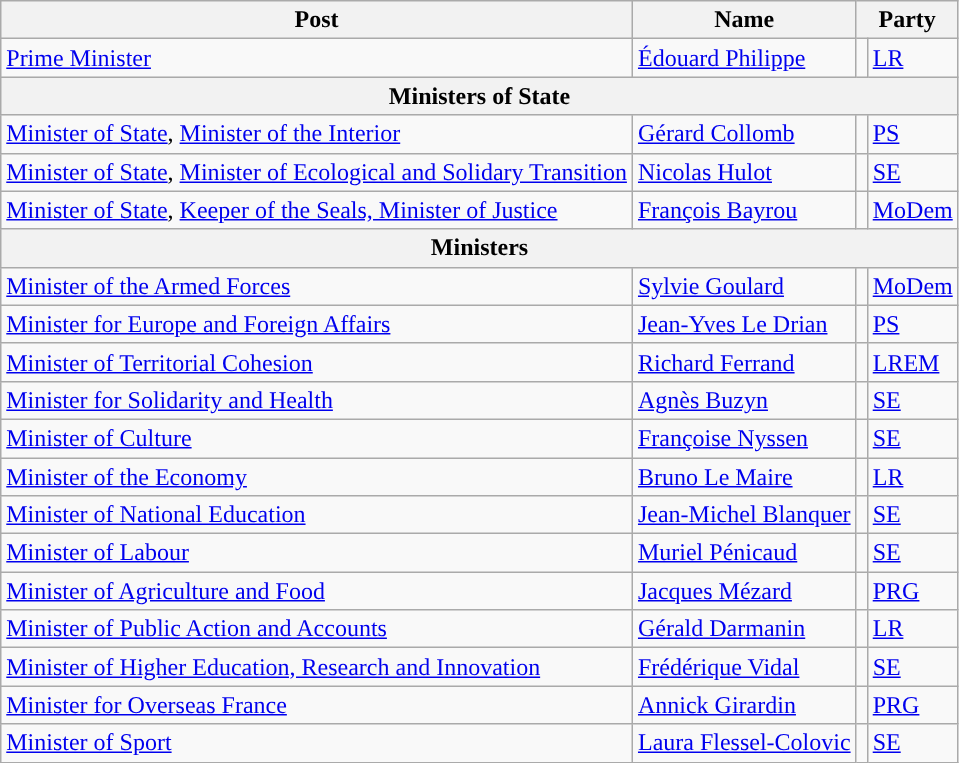<table class="wikitable">
<tr>
<th scope="col">Post</th>
<th scope="col">Name</th>
<th colspan="2" scope="col">Party</th>
</tr>
<tr>
<td><a href='#'>Prime Minister</a></td>
<td><a href='#'>Édouard Philippe</a></td>
<td style="background:"></td>
<td><a href='#'>LR</a></td>
</tr>
<tr>
<th colspan="4">Ministers of State</th>
</tr>
<tr>
<td><a href='#'>Minister of State</a>, <a href='#'>Minister of the Interior</a></td>
<td><a href='#'>Gérard Collomb</a></td>
<td style="background:"></td>
<td><a href='#'>PS</a></td>
</tr>
<tr>
<td><a href='#'>Minister of State</a>, <a href='#'>Minister of Ecological and Solidary Transition</a></td>
<td><a href='#'>Nicolas Hulot</a></td>
<td style="background:"></td>
<td><a href='#'>SE</a></td>
</tr>
<tr>
<td><a href='#'>Minister of State</a>, <a href='#'>Keeper of the Seals, Minister of Justice</a></td>
<td><a href='#'>François Bayrou</a></td>
<td style="background:"></td>
<td><a href='#'>MoDem</a></td>
</tr>
<tr>
<th colspan="4">Ministers</th>
</tr>
<tr>
<td><a href='#'>Minister of the Armed Forces</a></td>
<td><a href='#'>Sylvie Goulard</a></td>
<td style="background:"></td>
<td><a href='#'>MoDem</a></td>
</tr>
<tr>
<td><a href='#'>Minister for Europe and Foreign Affairs</a></td>
<td><a href='#'>Jean-Yves Le Drian</a></td>
<td style="background:"></td>
<td><a href='#'>PS</a></td>
</tr>
<tr>
<td><a href='#'>Minister of Territorial Cohesion</a></td>
<td><a href='#'>Richard Ferrand</a></td>
<td style="background:"></td>
<td><a href='#'>LREM</a></td>
</tr>
<tr>
<td><a href='#'>Minister for Solidarity and Health</a></td>
<td><a href='#'>Agnès Buzyn</a></td>
<td style="background:"></td>
<td><a href='#'>SE</a></td>
</tr>
<tr>
<td><a href='#'>Minister of Culture</a></td>
<td><a href='#'>Françoise Nyssen</a></td>
<td style="background:"></td>
<td><a href='#'>SE</a></td>
</tr>
<tr>
<td><a href='#'>Minister of the Economy</a></td>
<td><a href='#'>Bruno Le Maire</a></td>
<td style="background:"></td>
<td><a href='#'>LR</a></td>
</tr>
<tr>
<td><a href='#'>Minister of National Education</a></td>
<td><a href='#'>Jean-Michel Blanquer</a></td>
<td style="background:"></td>
<td><a href='#'>SE</a></td>
</tr>
<tr>
<td><a href='#'>Minister of Labour</a></td>
<td><a href='#'>Muriel Pénicaud</a></td>
<td style="background:"></td>
<td><a href='#'>SE</a></td>
</tr>
<tr>
<td><a href='#'>Minister of Agriculture and Food</a></td>
<td><a href='#'>Jacques Mézard</a></td>
<td style="background:"></td>
<td><a href='#'>PRG</a></td>
</tr>
<tr>
<td><a href='#'>Minister of Public Action and Accounts</a></td>
<td><a href='#'>Gérald Darmanin</a></td>
<td style="background:"></td>
<td><a href='#'>LR</a></td>
</tr>
<tr>
<td><a href='#'>Minister of Higher Education, Research and Innovation</a></td>
<td><a href='#'>Frédérique Vidal</a></td>
<td style="background:"></td>
<td><a href='#'>SE</a></td>
</tr>
<tr>
<td><a href='#'>Minister for Overseas France</a></td>
<td><a href='#'>Annick Girardin</a></td>
<td style="background:"></td>
<td><a href='#'>PRG</a></td>
</tr>
<tr>
<td><a href='#'>Minister of Sport</a></td>
<td><a href='#'>Laura Flessel-Colovic</a></td>
<td style="background:"></td>
<td><a href='#'>SE</a></td>
</tr>
</table>
